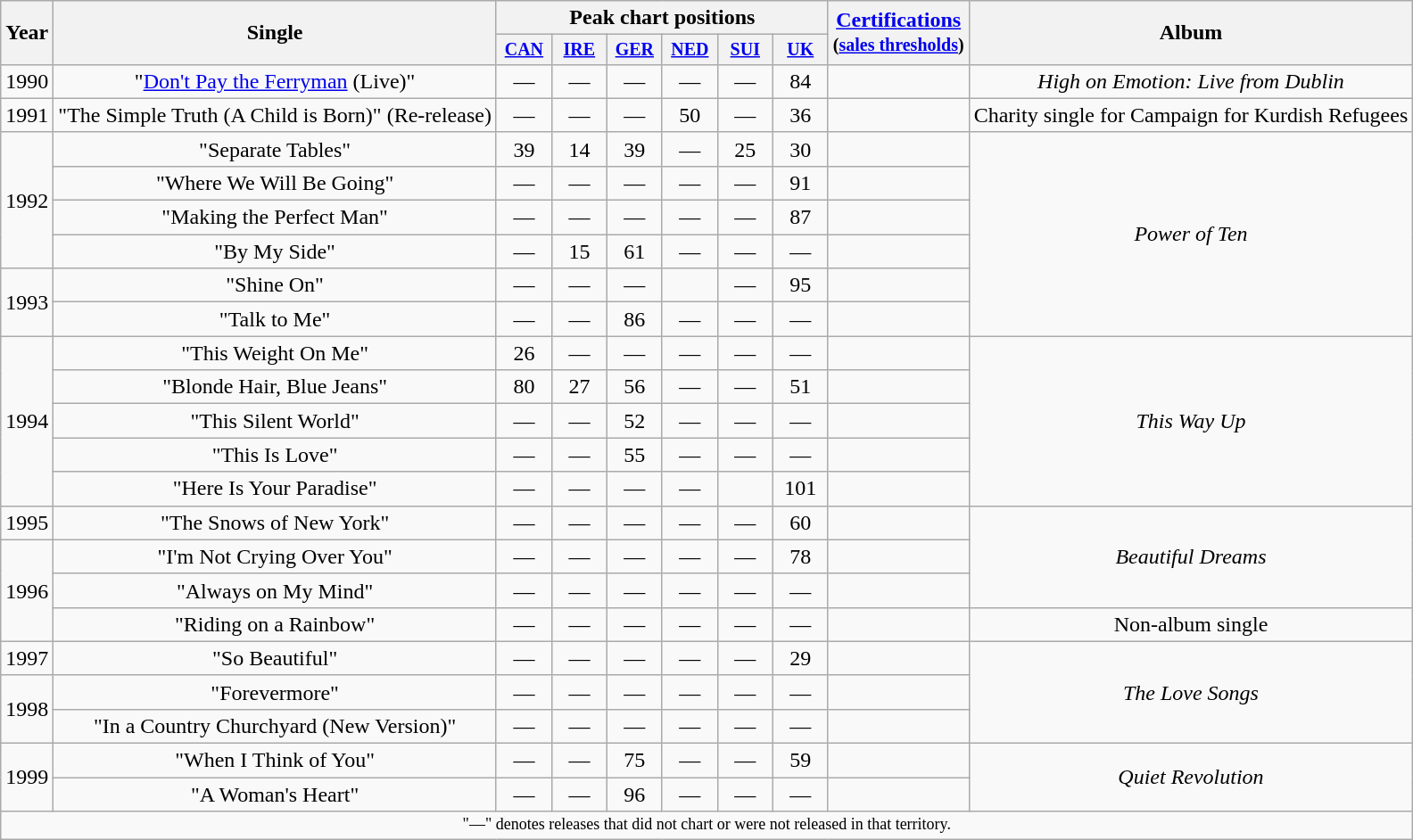<table class="wikitable" style="text-align:center;">
<tr>
<th rowspan="2">Year</th>
<th rowspan="2">Single</th>
<th colspan="6">Peak chart positions</th>
<th rowspan="2"><a href='#'>Certifications</a><br><small>(<a href='#'>sales thresholds</a>)</small></th>
<th rowspan="2">Album</th>
</tr>
<tr style="font-size:smaller;">
<th width="35"><a href='#'>CAN</a></th>
<th width="35"><a href='#'>IRE</a></th>
<th width="35"><a href='#'>GER</a></th>
<th width="35"><a href='#'>NED</a><br></th>
<th width="35"><a href='#'>SUI</a></th>
<th width="35"><a href='#'>UK</a><br></th>
</tr>
<tr>
<td>1990</td>
<td>"<a href='#'>Don't Pay the Ferryman</a> (Live)"</td>
<td>—</td>
<td>—</td>
<td>—</td>
<td>—</td>
<td>—</td>
<td>84</td>
<td></td>
<td><em>High on Emotion: Live from Dublin</em></td>
</tr>
<tr>
<td>1991</td>
<td>"The Simple Truth (A Child is Born)" (Re-release)</td>
<td>—</td>
<td>—</td>
<td>—</td>
<td>50</td>
<td>—</td>
<td>36</td>
<td></td>
<td>Charity single for Campaign for Kurdish Refugees</td>
</tr>
<tr>
<td Rowspan="4">1992</td>
<td>"Separate Tables"</td>
<td>39</td>
<td>14</td>
<td>39</td>
<td>—</td>
<td>25</td>
<td>30</td>
<td></td>
<td Rowspan="6"><em>Power of Ten</em></td>
</tr>
<tr>
<td>"Where We Will Be Going"</td>
<td>—</td>
<td>—</td>
<td>—</td>
<td>—</td>
<td>—</td>
<td>91</td>
<td></td>
</tr>
<tr>
<td>"Making the Perfect Man"</td>
<td>—</td>
<td>—</td>
<td>—</td>
<td>—</td>
<td>—</td>
<td>87</td>
<td></td>
</tr>
<tr>
<td>"By My Side"</td>
<td>—</td>
<td>15</td>
<td>61</td>
<td>—</td>
<td>—</td>
<td>—</td>
<td></td>
</tr>
<tr>
<td Rowspan="2">1993</td>
<td>"Shine On"</td>
<td>—</td>
<td>—</td>
<td>—</td>
<td></td>
<td>—</td>
<td>95</td>
<td></td>
</tr>
<tr>
<td>"Talk to Me"</td>
<td>—</td>
<td>—</td>
<td>86</td>
<td>—</td>
<td>—</td>
<td>—</td>
<td></td>
</tr>
<tr>
<td Rowspan="5">1994</td>
<td>"This Weight On Me"</td>
<td>26</td>
<td>—</td>
<td>—</td>
<td>—</td>
<td>—</td>
<td>—</td>
<td></td>
<td Rowspan="5"><em>This Way Up</em></td>
</tr>
<tr>
<td>"Blonde Hair, Blue Jeans"</td>
<td>80</td>
<td>27</td>
<td>56</td>
<td>—</td>
<td>—</td>
<td>51</td>
<td></td>
</tr>
<tr>
<td>"This Silent World"</td>
<td>—</td>
<td>—</td>
<td>52</td>
<td>—</td>
<td>—</td>
<td>—</td>
<td></td>
</tr>
<tr>
<td>"This Is Love"</td>
<td>—</td>
<td>—</td>
<td>55</td>
<td>—</td>
<td>—</td>
<td>—</td>
<td></td>
</tr>
<tr>
<td>"Here Is Your Paradise"</td>
<td>—</td>
<td>—</td>
<td>—</td>
<td>—</td>
<td></td>
<td>101</td>
<td></td>
</tr>
<tr>
<td Rowspan="1">1995</td>
<td>"The Snows of New York"</td>
<td>—</td>
<td>—</td>
<td>—</td>
<td>—</td>
<td>—</td>
<td>60</td>
<td></td>
<td Rowspan="3"><em>Beautiful Dreams</em></td>
</tr>
<tr>
<td Rowspan="3">1996</td>
<td>"I'm Not Crying Over You"</td>
<td>—</td>
<td>—</td>
<td>—</td>
<td>—</td>
<td>—</td>
<td>78</td>
<td></td>
</tr>
<tr>
<td>"Always on My Mind"</td>
<td>—</td>
<td>—</td>
<td>—</td>
<td>—</td>
<td>—</td>
<td>—</td>
<td></td>
</tr>
<tr>
<td>"Riding on a Rainbow"</td>
<td>—</td>
<td>—</td>
<td>—</td>
<td>—</td>
<td>—</td>
<td>—</td>
<td></td>
<td>Non-album single</td>
</tr>
<tr>
<td>1997</td>
<td>"So Beautiful"</td>
<td>—</td>
<td>—</td>
<td>—</td>
<td>—</td>
<td>—</td>
<td>29</td>
<td></td>
<td Rowspan="3"><em>The Love Songs</em></td>
</tr>
<tr>
<td Rowspan="2">1998</td>
<td>"Forevermore"</td>
<td>—</td>
<td>—</td>
<td>—</td>
<td>—</td>
<td>—</td>
<td>—</td>
<td></td>
</tr>
<tr>
<td>"In a Country Churchyard (New Version)"</td>
<td>—</td>
<td>—</td>
<td>—</td>
<td>—</td>
<td>—</td>
<td>—</td>
<td></td>
</tr>
<tr>
<td Rowspan="2">1999</td>
<td>"When I Think of You"</td>
<td>—</td>
<td>—</td>
<td>75</td>
<td>—</td>
<td>—</td>
<td>59</td>
<td></td>
<td Rowspan="2"><em>Quiet Revolution</em></td>
</tr>
<tr>
<td>"A Woman's Heart"</td>
<td>—</td>
<td>—</td>
<td>96</td>
<td>—</td>
<td>—</td>
<td>—</td>
<td></td>
</tr>
<tr>
<td colspan="10" style="text-align:center; font-size:9pt;">"—" denotes releases that did not chart or were not released in that territory.</td>
</tr>
</table>
